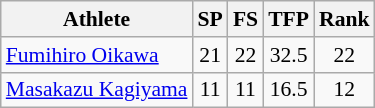<table class="wikitable" border="1" style="font-size:90%">
<tr>
<th>Athlete</th>
<th>SP</th>
<th>FS</th>
<th>TFP</th>
<th>Rank</th>
</tr>
<tr align=center>
<td align=left><a href='#'>Fumihiro Oikawa</a></td>
<td>21</td>
<td>22</td>
<td>32.5</td>
<td>22</td>
</tr>
<tr align=center>
<td align=left><a href='#'>Masakazu Kagiyama</a></td>
<td>11</td>
<td>11</td>
<td>16.5</td>
<td>12</td>
</tr>
</table>
